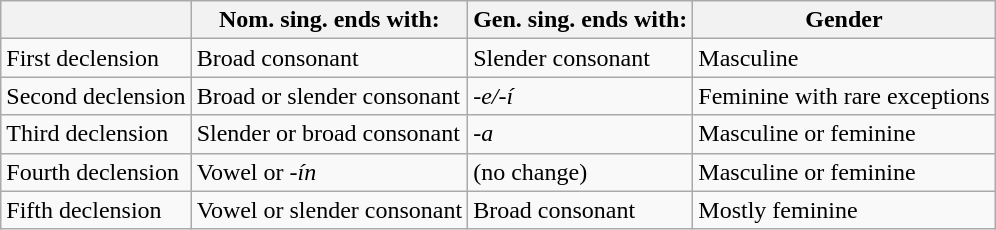<table class="wikitable">
<tr>
<th></th>
<th>Nom. sing. ends with:</th>
<th>Gen. sing. ends with:</th>
<th>Gender</th>
</tr>
<tr>
<td>First declension</td>
<td>Broad consonant</td>
<td>Slender consonant</td>
<td>Masculine</td>
</tr>
<tr>
<td>Second declension</td>
<td>Broad or slender consonant</td>
<td><em>-e/-í</em></td>
<td>Feminine with rare exceptions</td>
</tr>
<tr>
<td>Third declension</td>
<td>Slender or broad consonant</td>
<td><em>-a</em></td>
<td>Masculine or feminine</td>
</tr>
<tr>
<td>Fourth declension</td>
<td>Vowel or <em>-ín</em></td>
<td>(no change)</td>
<td>Masculine or feminine</td>
</tr>
<tr>
<td>Fifth declension</td>
<td>Vowel or slender consonant</td>
<td>Broad consonant</td>
<td>Mostly feminine</td>
</tr>
</table>
